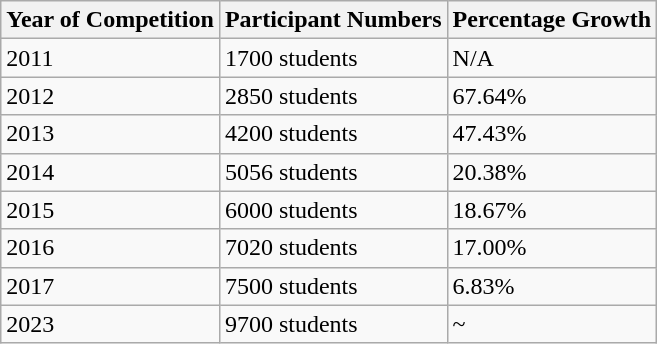<table class="wikitable">
<tr>
<th>Year of Competition</th>
<th>Participant Numbers</th>
<th>Percentage Growth</th>
</tr>
<tr>
<td>2011</td>
<td>1700 students</td>
<td>N/A</td>
</tr>
<tr>
<td>2012</td>
<td>2850 students</td>
<td>67.64%</td>
</tr>
<tr>
<td>2013</td>
<td>4200 students</td>
<td>47.43%</td>
</tr>
<tr>
<td>2014</td>
<td>5056 students</td>
<td>20.38%</td>
</tr>
<tr>
<td>2015</td>
<td>6000 students</td>
<td>18.67%</td>
</tr>
<tr>
<td>2016</td>
<td>7020 students</td>
<td>17.00%</td>
</tr>
<tr>
<td>2017</td>
<td>7500 students</td>
<td>6.83%</td>
</tr>
<tr>
<td>2023</td>
<td>9700 students</td>
<td>~</td>
</tr>
</table>
